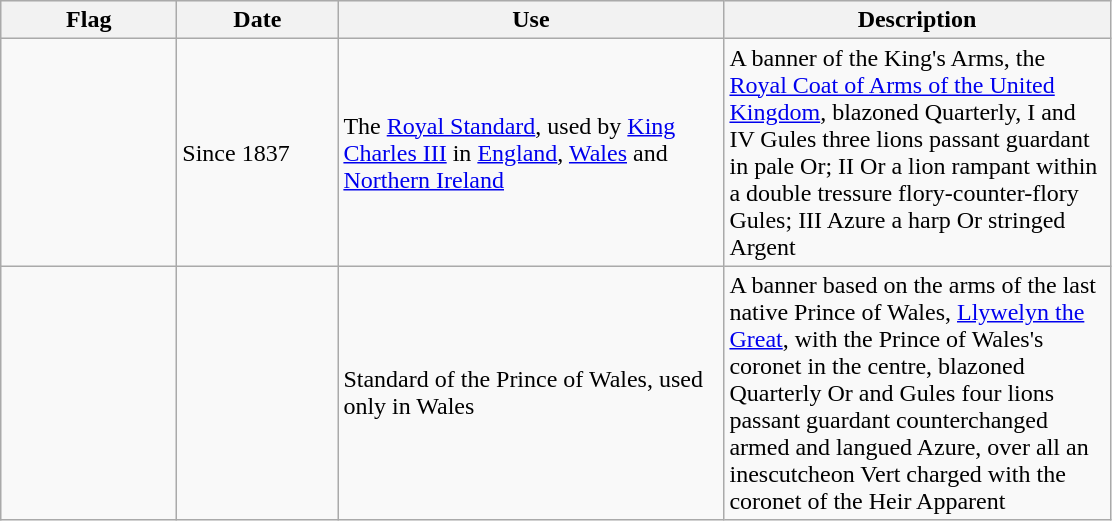<table class="wikitable">
<tr style="background:#efefef;">
<th style="width:110px;">Flag</th>
<th style="width:100px;">Date</th>
<th style="width:250px;">Use</th>
<th style="width:250px;">Description</th>
</tr>
<tr>
<td></td>
<td>Since 1837</td>
<td>The <a href='#'>Royal Standard</a>, used by <a href='#'>King Charles III</a> in <a href='#'>England</a>, <a href='#'>Wales</a> and <a href='#'>Northern Ireland</a></td>
<td>A banner of the King's Arms, the <a href='#'>Royal Coat of Arms of the United Kingdom</a>, blazoned Quarterly, I and IV Gules three lions passant guardant in pale Or; II Or a lion rampant within a double tressure flory-counter-flory Gules; III Azure a harp Or stringed Argent</td>
</tr>
<tr>
<td></td>
<td></td>
<td>Standard of the Prince of Wales, used only in Wales</td>
<td>A banner based on the arms of the last native Prince of Wales, <a href='#'>Llywelyn the Great</a>, with the Prince of Wales's coronet in the centre, blazoned Quarterly Or and Gules four lions passant guardant counterchanged armed and langued Azure, over all an inescutcheon Vert charged with the coronet of the Heir Apparent</td>
</tr>
</table>
